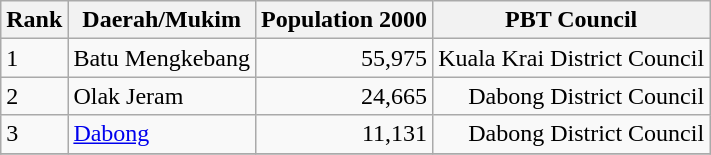<table class="wikitable sortable" style="text-align:right; margin-right:60px">
<tr>
<th>Rank</th>
<th>Daerah/Mukim</th>
<th>Population 2000</th>
<th>PBT Council</th>
</tr>
<tr>
<td align=left>1</td>
<td align=left>Batu Mengkebang</td>
<td>55,975</td>
<td>Kuala Krai District Council</td>
</tr>
<tr>
<td align=left>2</td>
<td align=left>Olak Jeram</td>
<td>24,665</td>
<td>Dabong District Council</td>
</tr>
<tr>
<td align=left>3</td>
<td align=left><a href='#'>Dabong</a></td>
<td>11,131</td>
<td>Dabong District Council</td>
</tr>
<tr>
</tr>
</table>
